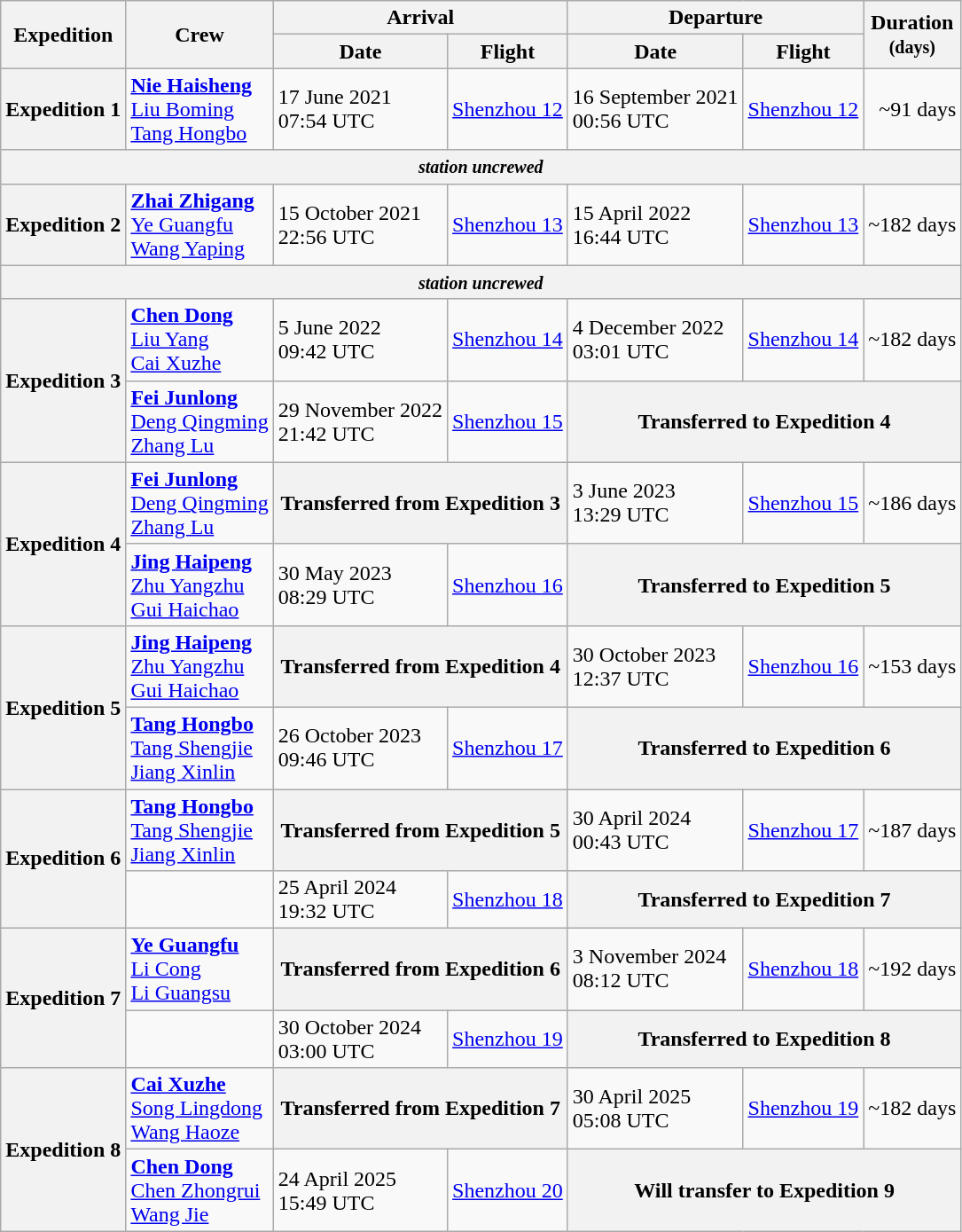<table class="wikitable">
<tr>
<th rowspan=2>Expedition</th>
<th rowspan=2>Crew</th>
<th colspan=2>Arrival</th>
<th colspan=2>Departure</th>
<th rowspan=2>Duration<br><small>(days)</small></th>
</tr>
<tr>
<th>Date</th>
<th>Flight</th>
<th>Date</th>
<th>Flight</th>
</tr>
<tr>
<th>Expedition 1<br></th>
<td> <strong><a href='#'>Nie Haisheng</a></strong><br> <a href='#'>Liu Boming</a><br> <a href='#'>Tang Hongbo</a></td>
<td>17 June 2021<br> 07:54 UTC</td>
<td><a href='#'>Shenzhou 12</a></td>
<td>16 September 2021<br> 00:56 UTC</td>
<td><a href='#'>Shenzhou 12</a></td>
<td style="text-align: right">~91 days</td>
</tr>
<tr>
<th colspan="7"><small><em>station uncrewed</em></small></th>
</tr>
<tr>
<th>Expedition 2<br></th>
<td> <strong><a href='#'>Zhai Zhigang</a></strong><br> <a href='#'>Ye Guangfu</a><br> <a href='#'>Wang Yaping</a></td>
<td>15 October 2021<br> 22:56 UTC</td>
<td><a href='#'>Shenzhou 13</a></td>
<td>15 April 2022<br> 16:44 UTC</td>
<td><a href='#'>Shenzhou 13</a></td>
<td style="text-align: right">~182 days</td>
</tr>
<tr>
<th colspan="7"><small><em>station uncrewed</em></small></th>
</tr>
<tr>
<th rowspan=2>Expedition 3</th>
<td> <strong><a href='#'>Chen Dong</a></strong><br> <a href='#'>Liu Yang</a><br> <a href='#'>Cai Xuzhe</a></td>
<td>5 June 2022<br> 09:42 UTC</td>
<td><a href='#'>Shenzhou 14</a></td>
<td>4 December 2022<br> 03:01 UTC</td>
<td><a href='#'>Shenzhou 14</a></td>
<td style="text-align: right">~182 days</td>
</tr>
<tr>
<td> <strong><a href='#'>Fei Junlong</a></strong><br> <a href='#'>Deng Qingming</a><br> <a href='#'>Zhang Lu</a></td>
<td>29 November 2022<br>21:42 UTC</td>
<td><a href='#'>Shenzhou 15</a></td>
<th colspan=3>Transferred to Expedition 4</th>
</tr>
<tr>
<th rowspan=2>Expedition 4<br></th>
<td> <strong><a href='#'>Fei Junlong</a></strong><br> <a href='#'>Deng Qingming</a><br> <a href='#'>Zhang Lu</a></td>
<th colspan=2>Transferred from Expedition 3</th>
<td>3 June 2023<br> 13:29 UTC</td>
<td><a href='#'>Shenzhou 15</a></td>
<td style="text-align: right">~186 days</td>
</tr>
<tr>
<td> <strong><a href='#'>Jing Haipeng</a></strong><br> <a href='#'>Zhu Yangzhu</a><br> <a href='#'>Gui Haichao</a></td>
<td>30 May 2023<br>08:29 UTC</td>
<td><a href='#'>Shenzhou 16</a></td>
<th colspan=3>Transferred to Expedition 5</th>
</tr>
<tr>
<th rowspan=2>Expedition 5</th>
<td> <strong><a href='#'>Jing Haipeng</a></strong><br> <a href='#'>Zhu Yangzhu</a><br> <a href='#'>Gui Haichao</a></td>
<th colspan=2>Transferred from Expedition 4</th>
<td>30 October 2023<br>12:37 UTC</td>
<td><a href='#'>Shenzhou 16</a></td>
<td style="text-align: right">~153 days</td>
</tr>
<tr>
<td> <strong><a href='#'>Tang Hongbo</a></strong><br> <a href='#'>Tang Shengjie</a><br> <a href='#'>Jiang Xinlin</a></td>
<td>26 October 2023<br>09:46 UTC</td>
<td><a href='#'>Shenzhou 17</a></td>
<th colspan=3>Transferred to Expedition 6</th>
</tr>
<tr>
<th rowspan=2>Expedition 6<br></th>
<td> <strong><a href='#'>Tang Hongbo</a></strong><br> <a href='#'>Tang Shengjie</a><br> <a href='#'>Jiang Xinlin</a></td>
<th colspan=2>Transferred from Expedition 5</th>
<td>30 April 2024<br>00:43 UTC</td>
<td><a href='#'>Shenzhou 17</a></td>
<td style="text-align: right">~187 days</td>
</tr>
<tr>
<td></td>
<td>25 April 2024<br>19:32 UTC</td>
<td><a href='#'>Shenzhou 18</a></td>
<th colspan=3>Transferred to Expedition 7</th>
</tr>
<tr>
<th rowspan=2>Expedition 7<br></th>
<td> <strong><a href='#'>Ye Guangfu</a></strong><br> <a href='#'>Li Cong</a><br> <a href='#'>Li Guangsu</a></td>
<th colspan=2>Transferred from Expedition 6</th>
<td>3 November 2024<br>08:12 UTC</td>
<td><a href='#'>Shenzhou 18</a></td>
<td style="text-align: right">~192 days</td>
</tr>
<tr>
<td></td>
<td>30 October 2024<br>03:00 UTC</td>
<td><a href='#'>Shenzhou 19</a></td>
<th colspan=3>Transferred to Expedition 8</th>
</tr>
<tr>
<th rowspan=2>Expedition 8<br></th>
<td> <strong><a href='#'>Cai Xuzhe</a></strong><br> <a href='#'>Song Lingdong</a><br> <a href='#'>Wang Haoze</a></td>
<th colspan=2>Transferred from Expedition 7</th>
<td>30 April 2025<br>05:08 UTC</td>
<td><a href='#'>Shenzhou 19</a></td>
<td style="text-align: right">~182 days</td>
</tr>
<tr>
<td> <strong><a href='#'>Chen Dong</a></strong><br> <a href='#'>Chen Zhongrui</a><br> <a href='#'>Wang Jie</a></td>
<td>24 April 2025<br>15:49 UTC</td>
<td><a href='#'>Shenzhou 20</a></td>
<th colspan=3>Will transfer to Expedition 9</th>
</tr>
</table>
